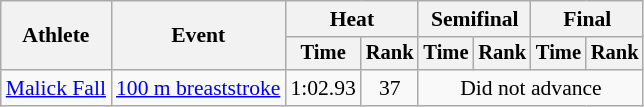<table class=wikitable style="font-size:90%">
<tr>
<th rowspan="2">Athlete</th>
<th rowspan="2">Event</th>
<th colspan="2">Heat</th>
<th colspan="2">Semifinal</th>
<th colspan="2">Final</th>
</tr>
<tr style="font-size:95%">
<th>Time</th>
<th>Rank</th>
<th>Time</th>
<th>Rank</th>
<th>Time</th>
<th>Rank</th>
</tr>
<tr align=center>
<td align=left><a href='#'>Malick Fall</a></td>
<td align=left><a href='#'>100 m breaststroke</a></td>
<td>1:02.93</td>
<td>37</td>
<td colspan=4>Did not advance</td>
</tr>
</table>
